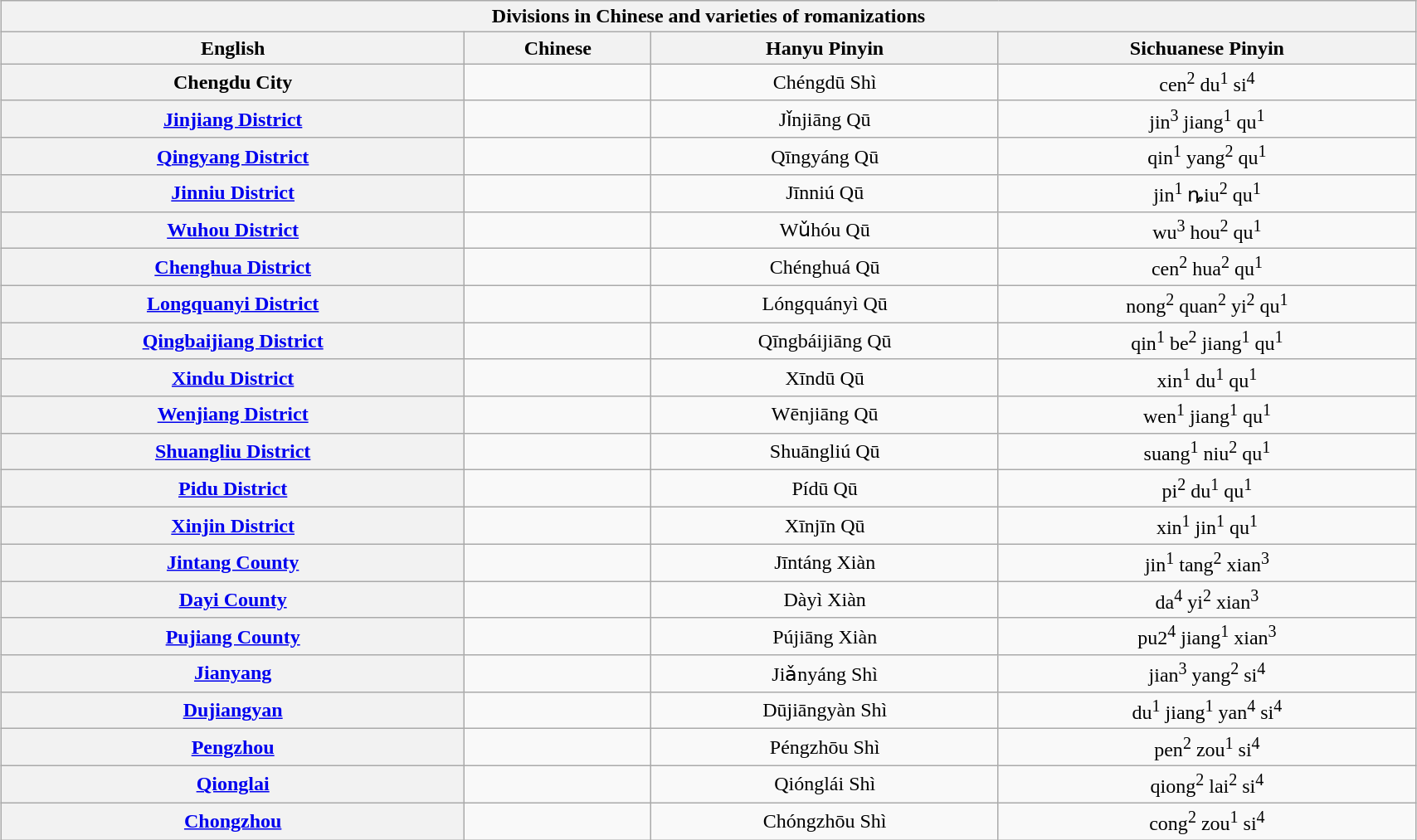<table class="wikitable sortable collapsible collapsed" style="margin:1em auto 1em auto; width:90%; text-align:center">
<tr>
<th colspan="5">Divisions in Chinese and varieties of romanizations</th>
</tr>
<tr>
<th>English</th>
<th>Chinese</th>
<th>Hanyu Pinyin</th>
<th>Sichuanese Pinyin</th>
</tr>
<tr>
<th>Chengdu City</th>
<td></td>
<td>Chéngdū Shì</td>
<td>cen<sup>2</sup> du<sup>1</sup> si<sup>4</sup></td>
</tr>
<tr>
<th><a href='#'>Jinjiang District</a></th>
<td></td>
<td>Jǐnjiāng Qū</td>
<td>jin<sup>3</sup> jiang<sup>1</sup> qu<sup>1</sup></td>
</tr>
<tr>
<th><a href='#'>Qingyang District</a></th>
<td></td>
<td>Qīngyáng Qū</td>
<td>qin<sup>1</sup> yang<sup>2</sup> qu<sup>1</sup></td>
</tr>
<tr>
<th><a href='#'>Jinniu District</a></th>
<td></td>
<td>Jīnniú Qū</td>
<td>jin<sup>1</sup> ȵiu<sup>2</sup> qu<sup>1</sup></td>
</tr>
<tr>
<th><a href='#'>Wuhou District</a></th>
<td></td>
<td>Wǔhóu Qū</td>
<td>wu<sup>3</sup> hou<sup>2</sup> qu<sup>1</sup></td>
</tr>
<tr>
<th><a href='#'>Chenghua District</a></th>
<td></td>
<td>Chénghuá Qū</td>
<td>cen<sup>2</sup> hua<sup>2</sup> qu<sup>1</sup></td>
</tr>
<tr>
<th><a href='#'>Longquanyi District</a></th>
<td></td>
<td>Lóngquányì Qū</td>
<td>nong<sup>2</sup> quan<sup>2</sup> yi<sup>2</sup> qu<sup>1</sup></td>
</tr>
<tr>
<th><a href='#'>Qingbaijiang District</a></th>
<td></td>
<td>Qīngbáijiāng Qū</td>
<td>qin<sup>1</sup> be<sup>2</sup> jiang<sup>1</sup> qu<sup>1</sup></td>
</tr>
<tr>
<th><a href='#'>Xindu District</a></th>
<td></td>
<td>Xīndū Qū</td>
<td>xin<sup>1</sup> du<sup>1</sup> qu<sup>1</sup></td>
</tr>
<tr>
<th><a href='#'>Wenjiang District</a></th>
<td></td>
<td>Wēnjiāng Qū</td>
<td>wen<sup>1</sup> jiang<sup>1</sup> qu<sup>1</sup></td>
</tr>
<tr>
<th><a href='#'>Shuangliu District</a></th>
<td></td>
<td>Shuāngliú Qū</td>
<td>suang<sup>1</sup> niu<sup>2</sup> qu<sup>1</sup></td>
</tr>
<tr>
<th><a href='#'>Pidu District</a></th>
<td></td>
<td>Pídū Qū</td>
<td>pi<sup>2</sup> du<sup>1</sup> qu<sup>1</sup></td>
</tr>
<tr>
<th><a href='#'>Xinjin District</a></th>
<td></td>
<td>Xīnjīn Qū</td>
<td>xin<sup>1</sup> jin<sup>1</sup> qu<sup>1</sup></td>
</tr>
<tr>
<th><a href='#'>Jintang County</a></th>
<td></td>
<td>Jīntáng Xiàn</td>
<td>jin<sup>1</sup> tang<sup>2</sup> xian<sup>3</sup></td>
</tr>
<tr>
<th><a href='#'>Dayi County</a></th>
<td></td>
<td>Dàyì Xiàn</td>
<td>da<sup>4</sup> yi<sup>2</sup> xian<sup>3</sup></td>
</tr>
<tr>
<th><a href='#'>Pujiang County</a></th>
<td></td>
<td>Pújiāng Xiàn</td>
<td>pu2<sup>4</sup> jiang<sup>1</sup> xian<sup>3</sup></td>
</tr>
<tr>
<th><a href='#'>Jianyang</a></th>
<td></td>
<td>Jiǎnyáng Shì</td>
<td>jian<sup>3</sup> yang<sup>2</sup> si<sup>4</sup></td>
</tr>
<tr>
<th><a href='#'>Dujiangyan</a></th>
<td></td>
<td>Dūjiāngyàn Shì</td>
<td>du<sup>1</sup> jiang<sup>1</sup> yan<sup>4</sup> si<sup>4</sup></td>
</tr>
<tr>
<th><a href='#'>Pengzhou</a></th>
<td></td>
<td>Péngzhōu Shì</td>
<td>pen<sup>2</sup> zou<sup>1</sup> si<sup>4</sup></td>
</tr>
<tr>
<th><a href='#'>Qionglai</a></th>
<td></td>
<td>Qiónglái Shì</td>
<td>qiong<sup>2</sup> lai<sup>2</sup> si<sup>4</sup></td>
</tr>
<tr>
<th><a href='#'>Chongzhou</a></th>
<td></td>
<td>Chóngzhōu Shì</td>
<td>cong<sup>2</sup> zou<sup>1</sup> si<sup>4</sup></td>
</tr>
</table>
